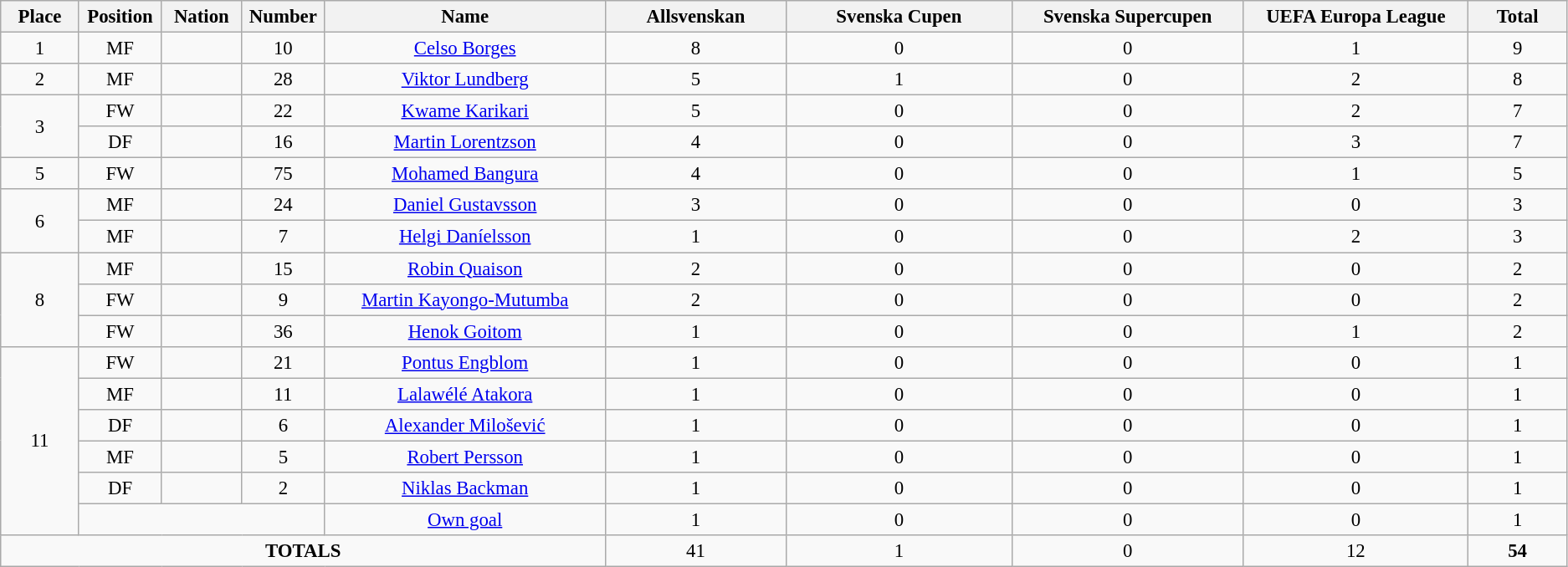<table class="wikitable" style="font-size: 95%; text-align: center;">
<tr>
<th width=60>Place</th>
<th width=60>Position</th>
<th width=60>Nation</th>
<th width=60>Number</th>
<th width=250>Name</th>
<th width=150>Allsvenskan</th>
<th width=200>Svenska Cupen</th>
<th width=200>Svenska Supercupen</th>
<th width=200>UEFA Europa League</th>
<th width=80><strong>Total</strong></th>
</tr>
<tr>
<td>1</td>
<td>MF</td>
<td></td>
<td>10</td>
<td><a href='#'>Celso Borges</a></td>
<td>8</td>
<td>0</td>
<td>0</td>
<td>1</td>
<td>9</td>
</tr>
<tr>
<td>2</td>
<td>MF</td>
<td></td>
<td>28</td>
<td><a href='#'>Viktor Lundberg</a></td>
<td>5</td>
<td>1</td>
<td>0</td>
<td>2</td>
<td>8</td>
</tr>
<tr>
<td rowspan="2">3</td>
<td>FW</td>
<td></td>
<td>22</td>
<td><a href='#'>Kwame Karikari</a></td>
<td>5</td>
<td>0</td>
<td>0</td>
<td>2</td>
<td>7</td>
</tr>
<tr>
<td>DF</td>
<td></td>
<td>16</td>
<td><a href='#'>Martin Lorentzson</a></td>
<td>4</td>
<td>0</td>
<td>0</td>
<td>3</td>
<td>7</td>
</tr>
<tr>
<td>5</td>
<td>FW</td>
<td></td>
<td>75</td>
<td><a href='#'>Mohamed Bangura</a></td>
<td>4</td>
<td>0</td>
<td>0</td>
<td>1</td>
<td>5</td>
</tr>
<tr>
<td rowspan="2">6</td>
<td>MF</td>
<td></td>
<td>24</td>
<td><a href='#'>Daniel Gustavsson</a></td>
<td>3</td>
<td>0</td>
<td>0</td>
<td>0</td>
<td>3</td>
</tr>
<tr>
<td>MF</td>
<td></td>
<td>7</td>
<td><a href='#'>Helgi Daníelsson</a></td>
<td>1</td>
<td>0</td>
<td>0</td>
<td>2</td>
<td>3</td>
</tr>
<tr>
<td rowspan="3">8</td>
<td>MF</td>
<td></td>
<td>15</td>
<td><a href='#'>Robin Quaison</a></td>
<td>2</td>
<td>0</td>
<td>0</td>
<td>0</td>
<td>2</td>
</tr>
<tr>
<td>FW</td>
<td></td>
<td>9</td>
<td><a href='#'>Martin Kayongo-Mutumba</a></td>
<td>2</td>
<td>0</td>
<td>0</td>
<td>0</td>
<td>2</td>
</tr>
<tr>
<td>FW</td>
<td></td>
<td>36</td>
<td><a href='#'>Henok Goitom</a></td>
<td>1</td>
<td>0</td>
<td>0</td>
<td>1</td>
<td>2</td>
</tr>
<tr>
<td rowspan="6">11</td>
<td>FW</td>
<td></td>
<td>21</td>
<td><a href='#'>Pontus Engblom</a></td>
<td>1</td>
<td>0</td>
<td>0</td>
<td>0</td>
<td>1</td>
</tr>
<tr>
<td>MF</td>
<td></td>
<td>11</td>
<td><a href='#'>Lalawélé Atakora</a></td>
<td>1</td>
<td>0</td>
<td>0</td>
<td>0</td>
<td>1</td>
</tr>
<tr>
<td>DF</td>
<td></td>
<td>6</td>
<td><a href='#'>Alexander Milošević</a></td>
<td>1</td>
<td>0</td>
<td>0</td>
<td>0</td>
<td>1</td>
</tr>
<tr>
<td>MF</td>
<td></td>
<td>5</td>
<td><a href='#'>Robert Persson</a></td>
<td>1</td>
<td>0</td>
<td>0</td>
<td>0</td>
<td>1</td>
</tr>
<tr>
<td>DF</td>
<td></td>
<td>2</td>
<td><a href='#'>Niklas Backman</a></td>
<td>1</td>
<td>0</td>
<td>0</td>
<td>0</td>
<td>1</td>
</tr>
<tr>
<td colspan="3"></td>
<td><a href='#'>Own goal</a></td>
<td>1</td>
<td>0</td>
<td>0</td>
<td>0</td>
<td>1</td>
</tr>
<tr>
<td colspan="5"><strong>TOTALS</strong></td>
<td>41</td>
<td>1</td>
<td>0</td>
<td>12</td>
<td><strong>54</strong></td>
</tr>
</table>
